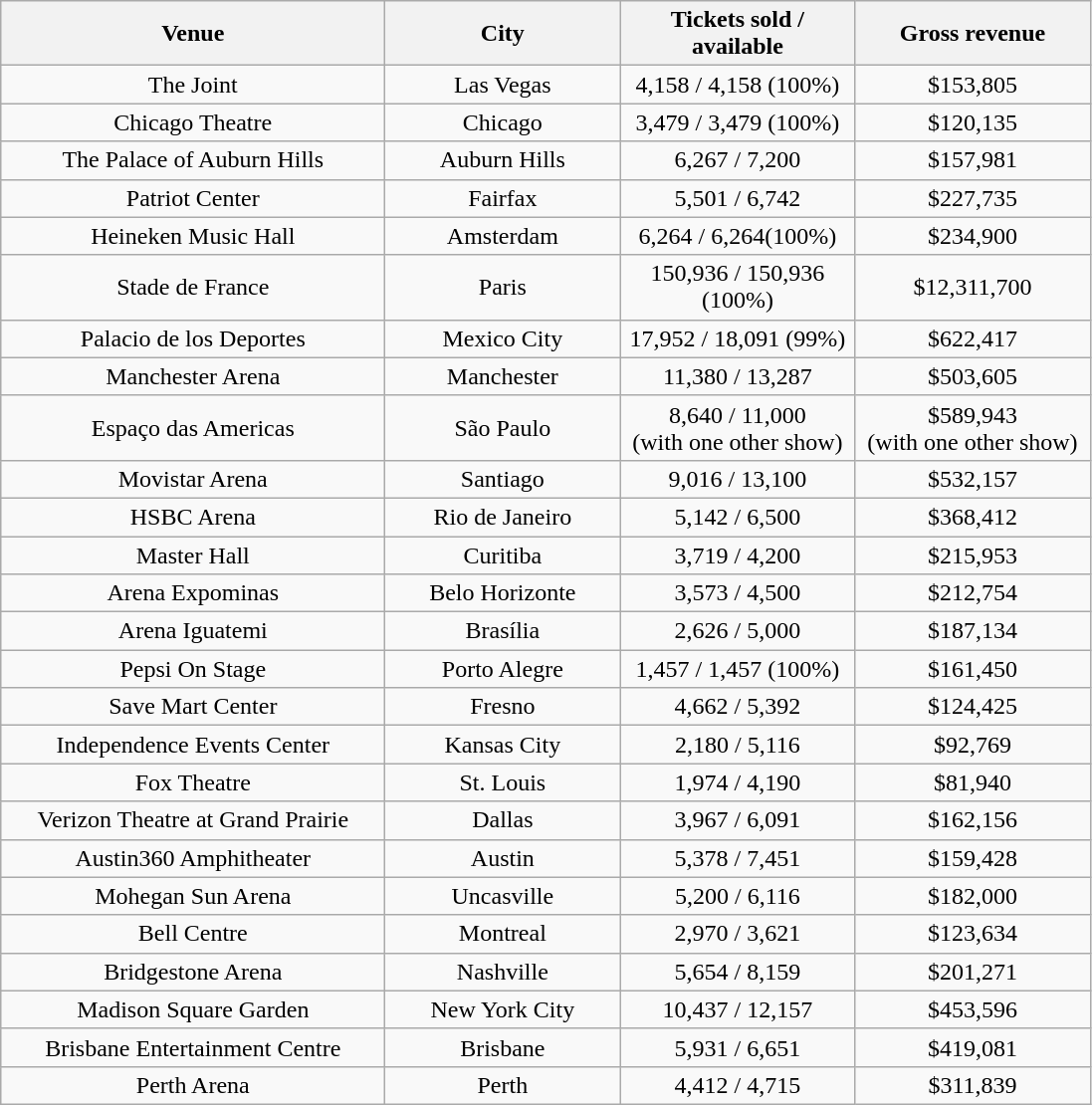<table class="wikitable" style="text-align:center">
<tr>
<th style="width:250px;">Venue</th>
<th style="width:150px;">City</th>
<th style="width:150px;">Tickets sold / available</th>
<th style="width:150px;">Gross revenue</th>
</tr>
<tr>
<td>The Joint</td>
<td>Las Vegas</td>
<td>4,158 / 4,158 (100%)</td>
<td>$153,805</td>
</tr>
<tr>
<td>Chicago Theatre</td>
<td>Chicago</td>
<td>3,479 / 3,479 (100%)</td>
<td>$120,135</td>
</tr>
<tr>
<td>The Palace of Auburn Hills</td>
<td>Auburn Hills</td>
<td>6,267 / 7,200</td>
<td>$157,981</td>
</tr>
<tr>
<td>Patriot Center</td>
<td>Fairfax</td>
<td>5,501 / 6,742</td>
<td>$227,735</td>
</tr>
<tr>
<td>Heineken Music Hall</td>
<td>Amsterdam</td>
<td>6,264 / 6,264(100%)</td>
<td>$234,900</td>
</tr>
<tr>
<td>Stade de France</td>
<td>Paris</td>
<td>150,936 / 150,936 (100%)</td>
<td>$12,311,700</td>
</tr>
<tr>
<td>Palacio de los Deportes</td>
<td>Mexico City</td>
<td>17,952 / 18,091 (99%)</td>
<td>$622,417</td>
</tr>
<tr>
<td>Manchester Arena</td>
<td>Manchester</td>
<td>11,380 / 13,287</td>
<td>$503,605</td>
</tr>
<tr>
<td>Espaço das Americas</td>
<td>São Paulo</td>
<td>8,640 / 11,000<br>(with one other show)</td>
<td>$589,943<br>(with one other show)</td>
</tr>
<tr>
<td>Movistar Arena</td>
<td>Santiago</td>
<td>9,016 / 13,100</td>
<td>$532,157</td>
</tr>
<tr>
<td>HSBC Arena</td>
<td>Rio de Janeiro</td>
<td>5,142 / 6,500</td>
<td>$368,412</td>
</tr>
<tr>
<td>Master Hall</td>
<td>Curitiba</td>
<td>3,719 / 4,200</td>
<td>$215,953</td>
</tr>
<tr>
<td>Arena Expominas</td>
<td>Belo Horizonte</td>
<td>3,573 / 4,500</td>
<td>$212,754</td>
</tr>
<tr>
<td>Arena Iguatemi</td>
<td>Brasília</td>
<td>2,626 / 5,000</td>
<td>$187,134</td>
</tr>
<tr>
<td>Pepsi On Stage</td>
<td>Porto Alegre</td>
<td>1,457 / 1,457 (100%)</td>
<td>$161,450</td>
</tr>
<tr>
<td>Save Mart Center</td>
<td>Fresno</td>
<td>4,662 / 5,392</td>
<td>$124,425</td>
</tr>
<tr>
<td>Independence Events Center</td>
<td>Kansas City</td>
<td>2,180 / 5,116</td>
<td>$92,769</td>
</tr>
<tr>
<td>Fox Theatre</td>
<td>St. Louis</td>
<td>1,974 / 4,190</td>
<td>$81,940</td>
</tr>
<tr>
<td>Verizon Theatre at Grand Prairie</td>
<td>Dallas</td>
<td>3,967 / 6,091</td>
<td>$162,156</td>
</tr>
<tr>
<td>Austin360 Amphitheater</td>
<td>Austin</td>
<td>5,378 / 7,451</td>
<td>$159,428</td>
</tr>
<tr>
<td>Mohegan Sun Arena</td>
<td>Uncasville</td>
<td>5,200 / 6,116</td>
<td>$182,000</td>
</tr>
<tr>
<td>Bell Centre</td>
<td>Montreal</td>
<td>2,970 / 3,621</td>
<td>$123,634</td>
</tr>
<tr>
<td>Bridgestone Arena</td>
<td>Nashville</td>
<td>5,654 / 8,159</td>
<td>$201,271</td>
</tr>
<tr>
<td>Madison Square Garden</td>
<td>New York City</td>
<td>10,437 / 12,157</td>
<td>$453,596</td>
</tr>
<tr>
<td>Brisbane Entertainment Centre</td>
<td>Brisbane</td>
<td>5,931 / 6,651</td>
<td>$419,081</td>
</tr>
<tr>
<td>Perth Arena</td>
<td>Perth</td>
<td>4,412 / 4,715</td>
<td>$311,839</td>
</tr>
</table>
